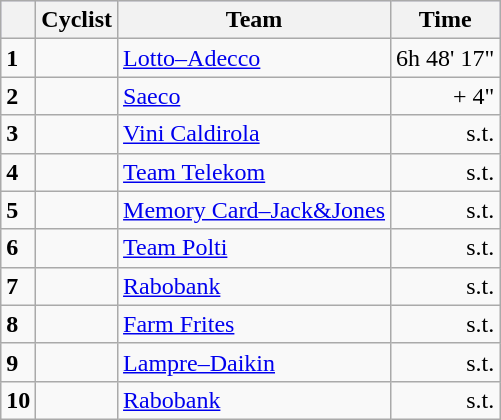<table class="wikitable">
<tr style="background:#ccccff;">
<th></th>
<th>Cyclist</th>
<th>Team</th>
<th>Time</th>
</tr>
<tr>
<td><strong>1</strong></td>
<td></td>
<td><a href='#'>Lotto–Adecco</a></td>
<td align=right>6h 48' 17"</td>
</tr>
<tr>
<td><strong>2</strong></td>
<td></td>
<td><a href='#'>Saeco</a></td>
<td align=right>+ 4"</td>
</tr>
<tr>
<td><strong>3</strong></td>
<td></td>
<td><a href='#'>Vini Caldirola</a></td>
<td align=right>s.t.</td>
</tr>
<tr>
<td><strong>4</strong></td>
<td></td>
<td><a href='#'>Team Telekom</a></td>
<td align=right>s.t.</td>
</tr>
<tr>
<td><strong>5</strong></td>
<td></td>
<td><a href='#'>Memory Card–Jack&Jones</a></td>
<td align=right>s.t.</td>
</tr>
<tr>
<td><strong>6</strong></td>
<td></td>
<td><a href='#'>Team Polti</a></td>
<td align=right>s.t.</td>
</tr>
<tr>
<td><strong>7</strong></td>
<td></td>
<td><a href='#'>Rabobank</a></td>
<td align=right>s.t.</td>
</tr>
<tr>
<td><strong>8</strong></td>
<td></td>
<td><a href='#'>Farm Frites</a></td>
<td align=right>s.t.</td>
</tr>
<tr>
<td><strong>9</strong></td>
<td></td>
<td><a href='#'>Lampre–Daikin</a></td>
<td align=right>s.t.</td>
</tr>
<tr>
<td><strong>10</strong></td>
<td></td>
<td><a href='#'>Rabobank</a></td>
<td align=right>s.t.</td>
</tr>
</table>
